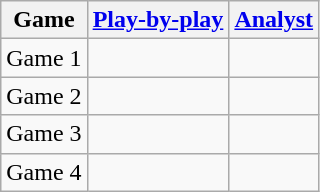<table class=wikitable>
<tr>
<th>Game</th>
<th><a href='#'>Play-by-play</a></th>
<th><a href='#'>Analyst</a></th>
</tr>
<tr>
<td>Game 1</td>
<td></td>
<td></td>
</tr>
<tr>
<td>Game 2</td>
<td></td>
<td></td>
</tr>
<tr>
<td>Game 3</td>
<td></td>
<td></td>
</tr>
<tr>
<td>Game 4</td>
<td></td>
<td></td>
</tr>
</table>
